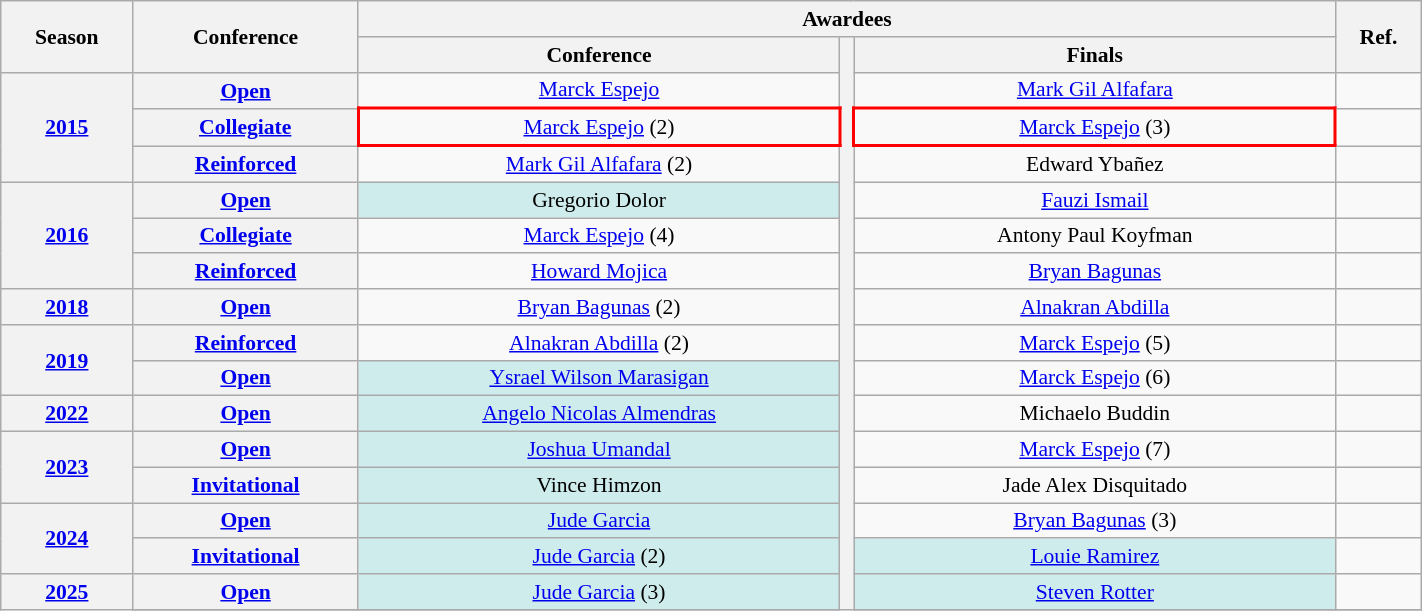<table class="wikitable" width=75% style="font-size:90%; text-align:center;">
<tr>
<th rowspan="2" width="50">Season</th>
<th rowspan="2" width="90">Conference</th>
<th colspan="3">Awardees</th>
<th rowspan="2" width="30">Ref.</th>
</tr>
<tr>
<th width="200">Conference</th>
<th rowspan="20" width="1%"></th>
<th width="200">Finals</th>
</tr>
<tr>
<th rowspan="3"><a href='#'>2015</a></th>
<th><a href='#'>Open</a></th>
<td style="background-color:"> <a href='#'>Marck Espejo</a><br></td>
<td style="background-color:"> <a href='#'>Mark Gil Alfafara</a><br></td>
<td></td>
</tr>
<tr>
<th><a href='#'>Collegiate</a></th>
<td style="background-color:; border: 2px solid red; width:6em"> <a href='#'>Marck Espejo</a> (2)<br></td>
<td style="background-color:; border: 2px solid red; width:6em"> <a href='#'>Marck Espejo</a> (3)<br></td>
<td></td>
</tr>
<tr>
<th><a href='#'>Reinforced</a></th>
<td style="background-color:"> <a href='#'>Mark Gil Alfafara</a> (2)<br></td>
<td style="background-color:"> Edward Ybañez<br></td>
<td></td>
</tr>
<tr>
<th rowspan="3"><a href='#'>2016</a></th>
<th><a href='#'>Open</a></th>
<td style="background-color:#CFECEC"> Gregorio Dolor<br></td>
<td style="background-color:"> <a href='#'>Fauzi Ismail</a><br></td>
<td></td>
</tr>
<tr>
<th><a href='#'>Collegiate</a></th>
<td style="background-color:"> <a href='#'>Marck Espejo</a> (4)<br></td>
<td style="background-color:"> Antony Paul Koyfman<br></td>
<td></td>
</tr>
<tr>
<th><a href='#'>Reinforced</a></th>
<td style="background-color:"> <a href='#'>Howard Mojica</a><br></td>
<td style="background-color:"> <a href='#'>Bryan Bagunas</a><br></td>
<td></td>
</tr>
<tr>
<th><a href='#'>2018</a></th>
<th><a href='#'>Open</a></th>
<td style="background-color:"> <a href='#'>Bryan Bagunas</a> (2)<br></td>
<td style="background-color:"> <a href='#'>Alnakran Abdilla</a><br></td>
<td></td>
</tr>
<tr>
<th rowspan="2"><a href='#'>2019</a></th>
<th><a href='#'>Reinforced</a></th>
<td style="background-color:"> <a href='#'>Alnakran Abdilla</a> (2)<br></td>
<td style="background-color:"> <a href='#'>Marck Espejo</a> (5)<br></td>
<td></td>
</tr>
<tr>
<th><a href='#'>Open</a></th>
<td style="background-color:#CFECEC"> <a href='#'>Ysrael Wilson Marasigan</a><br></td>
<td style="background-color:"> <a href='#'>Marck Espejo</a> (6)<br></td>
<td></td>
</tr>
<tr>
<th><a href='#'>2022</a></th>
<th><a href='#'>Open</a></th>
<td style="background-color:#CFECEC"> <a href='#'>Angelo Nicolas Almendras</a><br></td>
<td style="background-color:"> Michaelo Buddin<br></td>
<td></td>
</tr>
<tr>
<th rowspan="2"><a href='#'>2023</a></th>
<th><a href='#'>Open</a></th>
<td style="background-color:#CFECEC"> <a href='#'>Joshua Umandal</a><br></td>
<td style="background-color:"> <a href='#'>Marck Espejo</a> (7)<br></td>
<td></td>
</tr>
<tr>
<th><a href='#'>Invitational</a></th>
<td style="background-color:#CFECEC"> Vince Himzon<br></td>
<td style="background-color:"> Jade Alex Disquitado<br></td>
<td></td>
</tr>
<tr>
<th rowspan="2"><a href='#'>2024</a></th>
<th><a href='#'>Open</a></th>
<td style="background-color:#CFECEC"> <a href='#'>Jude Garcia</a><br></td>
<td style="background-color:"> <a href='#'>Bryan Bagunas</a> (3)<br></td>
<td></td>
</tr>
<tr>
<th><a href='#'>Invitational</a></th>
<td style="background-color:#CFECEC"> <a href='#'>Jude Garcia</a> (2)<br></td>
<td style="background-color:#CFECEC"> <a href='#'>Louie Ramirez</a><br></td>
<td></td>
</tr>
<tr>
<th rowspan="2"><a href='#'>2025</a></th>
<th><a href='#'>Open</a></th>
<td style="background-color:#CFECEC"> <a href='#'>Jude Garcia</a> (3)<br></td>
<td style="background-color:#CFECEC"> <a href='#'>Steven Rotter</a><br></td>
<td></td>
</tr>
<tr>
</tr>
</table>
